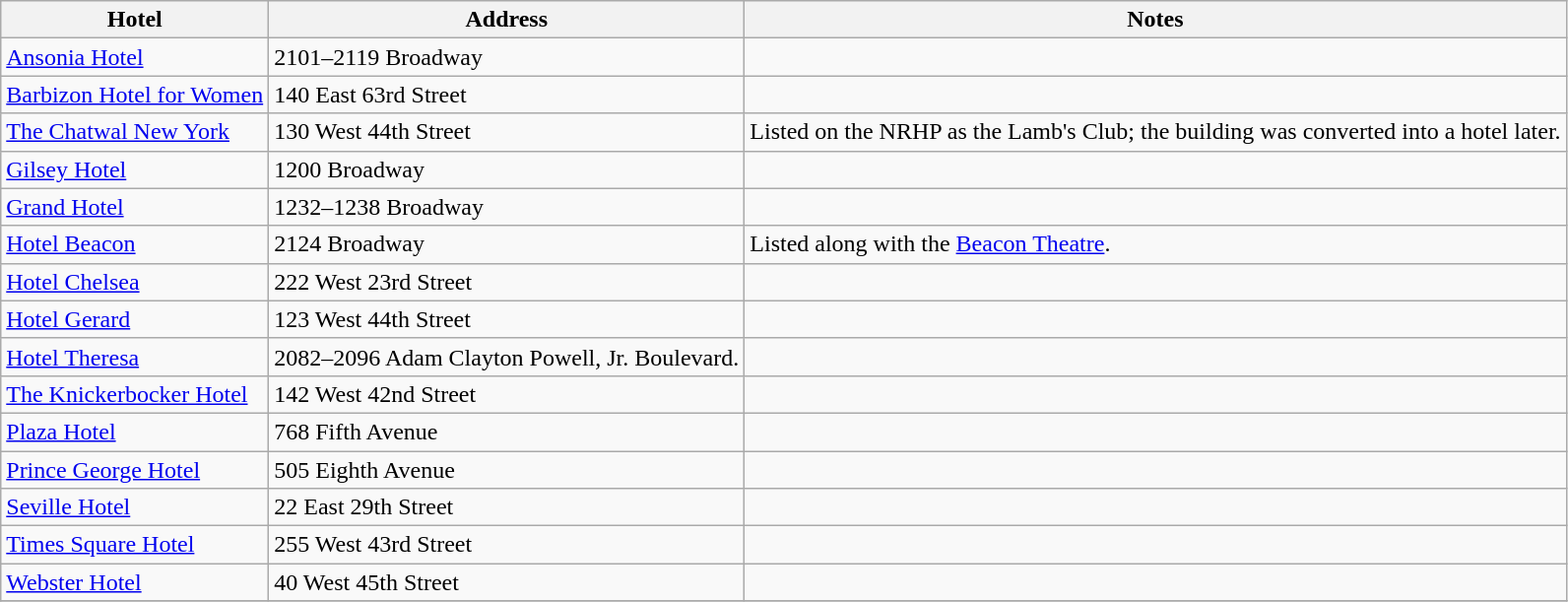<table class="wikitable">
<tr>
<th>Hotel</th>
<th>Address</th>
<th>Notes</th>
</tr>
<tr>
<td><a href='#'>Ansonia Hotel</a></td>
<td>2101–2119 Broadway</td>
<td></td>
</tr>
<tr>
<td><a href='#'>Barbizon Hotel for Women</a></td>
<td>140 East 63rd Street</td>
<td></td>
</tr>
<tr>
<td><a href='#'>The Chatwal New York</a></td>
<td>130 West 44th Street</td>
<td>Listed on the NRHP as the Lamb's Club; the building was converted into a hotel later.</td>
</tr>
<tr>
<td><a href='#'>Gilsey Hotel</a></td>
<td>1200 Broadway</td>
<td></td>
</tr>
<tr>
<td><a href='#'>Grand Hotel</a></td>
<td>1232–1238 Broadway</td>
<td></td>
</tr>
<tr>
<td><a href='#'>Hotel Beacon</a></td>
<td>2124 Broadway</td>
<td>Listed along with the <a href='#'>Beacon Theatre</a>.</td>
</tr>
<tr>
<td><a href='#'>Hotel Chelsea</a></td>
<td>222 West 23rd Street</td>
<td></td>
</tr>
<tr>
<td><a href='#'>Hotel Gerard</a></td>
<td>123 West 44th Street</td>
<td></td>
</tr>
<tr>
<td><a href='#'>Hotel Theresa</a></td>
<td>2082–2096 Adam Clayton Powell, Jr. Boulevard.</td>
<td></td>
</tr>
<tr>
<td><a href='#'>The Knickerbocker Hotel</a></td>
<td>142 West 42nd Street</td>
<td></td>
</tr>
<tr>
<td><a href='#'>Plaza Hotel</a></td>
<td>768 Fifth Avenue</td>
<td></td>
</tr>
<tr>
<td><a href='#'>Prince George Hotel</a></td>
<td>505 Eighth Avenue</td>
<td></td>
</tr>
<tr>
<td><a href='#'>Seville Hotel</a></td>
<td>22 East 29th Street</td>
<td></td>
</tr>
<tr>
<td><a href='#'>Times Square Hotel</a></td>
<td>255 West 43rd Street</td>
<td></td>
</tr>
<tr>
<td><a href='#'>Webster Hotel</a></td>
<td>40 West 45th Street</td>
<td></td>
</tr>
<tr>
</tr>
</table>
